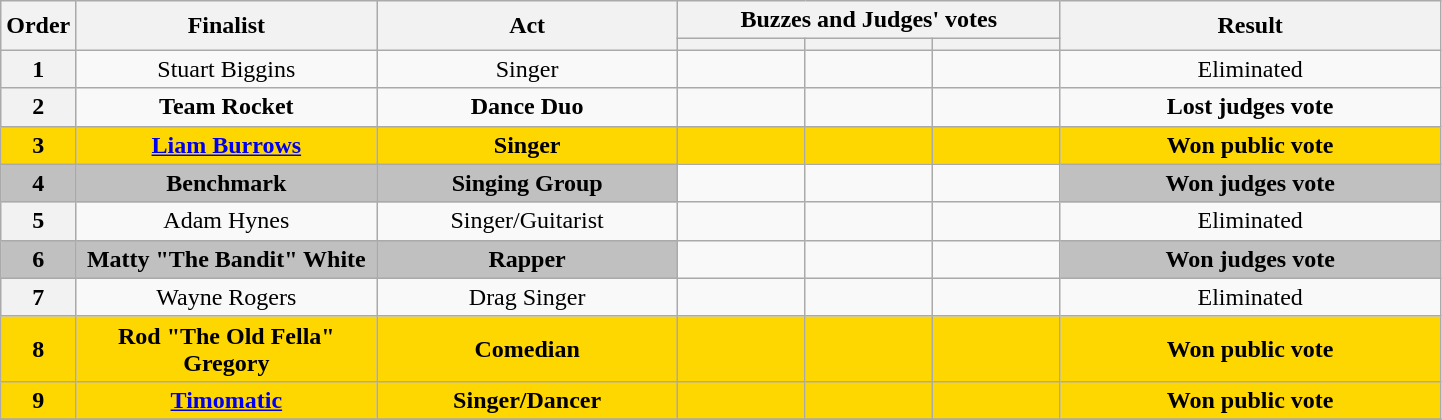<table class="wikitable plainrowheaders sortable" style="text-align:center" width="76%;">
<tr>
<th scope="col" rowspan="2" style="width:1em;">Order</th>
<th scope="col" rowspan="2" class="unsortable" style="width:17em;">Finalist</th>
<th scope="col" rowspan="2" class="unsortable" style="width:16em;">Act</th>
<th scope="col" colspan="3" class="unsortable" style="width:24em;">Buzzes and Judges' votes</th>
<th scope="col" rowspan="2" style="width:23em;">Result</th>
</tr>
<tr>
<th scope="col" class="unsortable" style="width:6em;"></th>
<th scope="col" class="unsortable" style="width:6em;"></th>
<th scope="col" class="unsortable" style="width:6em;"></th>
</tr>
<tr>
<th>1</th>
<td>Stuart Biggins</td>
<td>Singer</td>
<td></td>
<td></td>
<td></td>
<td>Eliminated</td>
</tr>
<tr>
<th>2</th>
<td><strong>Team Rocket</strong></td>
<td><strong>Dance Duo</strong></td>
<td></td>
<td></td>
<td></td>
<td><strong>Lost judges vote</strong></td>
</tr>
<tr>
<th style="background:gold;">3</th>
<td style="background:gold;"><strong><a href='#'>Liam Burrows</a></strong></td>
<td style="background:gold;"><strong>Singer</strong></td>
<td style="background:gold;"></td>
<td style="background:gold;"></td>
<td style="background:gold;"></td>
<td style="background:gold;"><strong>Won public vote</strong></td>
</tr>
<tr>
<th style="background:silver;">4</th>
<td style="background:silver;"><strong>Benchmark</strong></td>
<td style="background:silver;"><strong>Singing Group</strong></td>
<td style="text-align:center;"></td>
<td style="text-align:center;"></td>
<td></td>
<td style="background:silver;"><strong>Won judges vote</strong></td>
</tr>
<tr>
<th>5</th>
<td>Adam Hynes</td>
<td>Singer/Guitarist</td>
<td></td>
<td></td>
<td></td>
<td>Eliminated</td>
</tr>
<tr>
<th style="background:silver;">6</th>
<td style="background:silver;"><strong>Matty "The Bandit" White</strong></td>
<td style="background:silver;"><strong>Rapper</strong></td>
<td style="text-align:center;"></td>
<td></td>
<td style="text-align:center;"></td>
<td style="background:silver;"><strong>Won judges vote</strong></td>
</tr>
<tr>
<th>7</th>
<td>Wayne Rogers</td>
<td>Drag Singer</td>
<td></td>
<td></td>
<td></td>
<td>Eliminated</td>
</tr>
<tr>
<th style="background:gold;">8</th>
<td style="background:gold;"><strong>Rod "The Old Fella" Gregory</strong></td>
<td style="background:gold;"><strong>Comedian</strong></td>
<td style="background:gold;"></td>
<td style="background:gold;"></td>
<td style="background:gold;"></td>
<td style="background:gold;"><strong>Won public vote</strong></td>
</tr>
<tr>
<th style="background:gold;">9</th>
<td style="background:gold;"><strong><a href='#'>Timomatic</a></strong></td>
<td style="background:gold;"><strong>Singer/Dancer</strong></td>
<td style="background:gold;"></td>
<td style="background:gold;"></td>
<td style="background:gold;"></td>
<td style="background:gold;"><strong>Won public vote</strong></td>
</tr>
<tr>
</tr>
</table>
